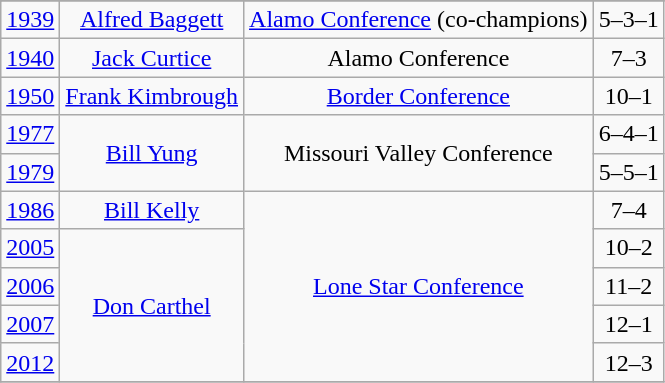<table class="wikitable" style="text-align:center;">
<tr>
</tr>
<tr>
</tr>
<tr style="text-align:center;">
<td><a href='#'>1939</a></td>
<td><a href='#'>Alfred Baggett</a></td>
<td><a href='#'>Alamo Conference</a> (co-champions)</td>
<td>5–3–1</td>
</tr>
<tr style="text-align:center;">
<td><a href='#'>1940</a></td>
<td><a href='#'>Jack Curtice</a></td>
<td>Alamo Conference</td>
<td>7–3</td>
</tr>
<tr style="text-align:center;">
<td><a href='#'>1950</a></td>
<td><a href='#'>Frank Kimbrough</a></td>
<td><a href='#'>Border Conference</a></td>
<td>10–1</td>
</tr>
<tr style="text-align:center;">
<td><a href='#'>1977</a></td>
<td rowspan="2"><a href='#'>Bill Yung</a></td>
<td rowspan="2">Missouri Valley Conference</td>
<td>6–4–1</td>
</tr>
<tr style="text-align:center;">
<td><a href='#'>1979</a></td>
<td>5–5–1</td>
</tr>
<tr style="text-align:center;">
<td><a href='#'>1986</a></td>
<td><a href='#'>Bill Kelly</a></td>
<td rowspan="5"><a href='#'>Lone Star Conference</a></td>
<td>7–4</td>
</tr>
<tr style="text-align:center;">
<td><a href='#'>2005</a></td>
<td rowspan="4"><a href='#'>Don Carthel</a></td>
<td>10–2</td>
</tr>
<tr style="text-align:center;">
<td><a href='#'>2006</a></td>
<td>11–2</td>
</tr>
<tr style="text-align:center;">
<td><a href='#'>2007</a></td>
<td>12–1</td>
</tr>
<tr style="text-align:center;">
<td><a href='#'>2012</a></td>
<td>12–3</td>
</tr>
<tr style="text-align:center;">
</tr>
</table>
